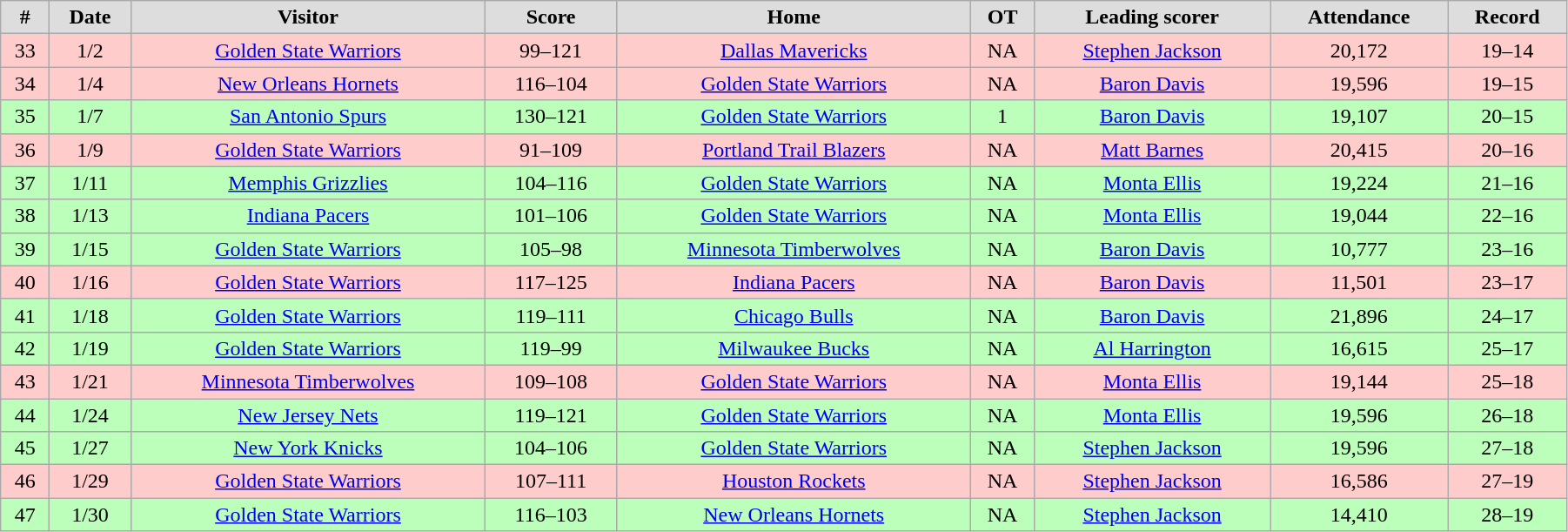<table class="wikitable" width="95%" style="text-align:center;">
<tr bgcolor="#dddddd">
<td><strong>#</strong></td>
<td><strong>Date</strong></td>
<td><strong>Visitor</strong></td>
<td><strong>Score</strong></td>
<td><strong>Home</strong></td>
<td><strong>OT</strong></td>
<td><strong>Leading scorer</strong></td>
<td><strong>Attendance</strong></td>
<td><strong>Record</strong></td>
</tr>
<tr bgcolor="ffcccc">
<td>33</td>
<td>1/2</td>
<td><a href='#'>Golden State Warriors</a></td>
<td>99–121</td>
<td><a href='#'>Dallas Mavericks</a></td>
<td>NA</td>
<td><a href='#'>Stephen Jackson</a></td>
<td>20,172</td>
<td>19–14</td>
</tr>
<tr bgcolor="ffcccc">
<td>34</td>
<td>1/4</td>
<td><a href='#'>New Orleans Hornets</a></td>
<td>116–104</td>
<td><a href='#'>Golden State Warriors</a></td>
<td>NA</td>
<td><a href='#'>Baron Davis</a></td>
<td>19,596</td>
<td>19–15</td>
</tr>
<tr bgcolor="bbffbb">
<td>35</td>
<td>1/7</td>
<td><a href='#'>San Antonio Spurs</a></td>
<td>130–121</td>
<td><a href='#'>Golden State Warriors</a></td>
<td>1</td>
<td><a href='#'>Baron Davis</a></td>
<td>19,107</td>
<td>20–15</td>
</tr>
<tr bgcolor="ffcccc">
<td>36</td>
<td>1/9</td>
<td><a href='#'>Golden State Warriors</a></td>
<td>91–109</td>
<td><a href='#'>Portland Trail Blazers</a></td>
<td>NA</td>
<td><a href='#'>Matt Barnes</a></td>
<td>20,415</td>
<td>20–16</td>
</tr>
<tr bgcolor="bbffbb">
<td>37</td>
<td>1/11</td>
<td><a href='#'>Memphis Grizzlies</a></td>
<td>104–116</td>
<td><a href='#'>Golden State Warriors</a></td>
<td>NA</td>
<td><a href='#'>Monta Ellis</a></td>
<td>19,224</td>
<td>21–16</td>
</tr>
<tr bgcolor="bbffbb">
<td>38</td>
<td>1/13</td>
<td><a href='#'>Indiana Pacers</a></td>
<td>101–106</td>
<td><a href='#'>Golden State Warriors</a></td>
<td>NA</td>
<td><a href='#'>Monta Ellis</a></td>
<td>19,044</td>
<td>22–16</td>
</tr>
<tr bgcolor="bbffbb">
<td>39</td>
<td>1/15</td>
<td><a href='#'>Golden State Warriors</a></td>
<td>105–98</td>
<td><a href='#'>Minnesota Timberwolves</a></td>
<td>NA</td>
<td><a href='#'>Baron Davis</a></td>
<td>10,777</td>
<td>23–16</td>
</tr>
<tr bgcolor="ffcccc">
<td>40</td>
<td>1/16</td>
<td><a href='#'>Golden State Warriors</a></td>
<td>117–125</td>
<td><a href='#'>Indiana Pacers</a></td>
<td>NA</td>
<td><a href='#'>Baron Davis</a></td>
<td>11,501</td>
<td>23–17</td>
</tr>
<tr bgcolor="bbffbb">
<td>41</td>
<td>1/18</td>
<td><a href='#'>Golden State Warriors</a></td>
<td>119–111</td>
<td><a href='#'>Chicago Bulls</a></td>
<td>NA</td>
<td><a href='#'>Baron Davis</a></td>
<td>21,896</td>
<td>24–17</td>
</tr>
<tr bgcolor="bbffbb">
<td>42</td>
<td>1/19</td>
<td><a href='#'>Golden State Warriors</a></td>
<td>119–99</td>
<td><a href='#'>Milwaukee Bucks</a></td>
<td>NA</td>
<td><a href='#'>Al Harrington</a></td>
<td>16,615</td>
<td>25–17</td>
</tr>
<tr bgcolor="ffcccc">
<td>43</td>
<td>1/21</td>
<td><a href='#'>Minnesota Timberwolves</a></td>
<td>109–108</td>
<td><a href='#'>Golden State Warriors</a></td>
<td>NA</td>
<td><a href='#'>Monta Ellis</a></td>
<td>19,144</td>
<td>25–18</td>
</tr>
<tr bgcolor="bbffbb">
<td>44</td>
<td>1/24</td>
<td><a href='#'>New Jersey Nets</a></td>
<td>119–121</td>
<td><a href='#'>Golden State Warriors</a></td>
<td>NA</td>
<td><a href='#'>Monta Ellis</a></td>
<td>19,596</td>
<td>26–18</td>
</tr>
<tr bgcolor="bbffbb">
<td>45</td>
<td>1/27</td>
<td><a href='#'>New York Knicks</a></td>
<td>104–106</td>
<td><a href='#'>Golden State Warriors</a></td>
<td>NA</td>
<td><a href='#'>Stephen Jackson</a></td>
<td>19,596</td>
<td>27–18</td>
</tr>
<tr bgcolor="ffcccc">
<td>46</td>
<td>1/29</td>
<td><a href='#'>Golden State Warriors</a></td>
<td>107–111</td>
<td><a href='#'>Houston Rockets</a></td>
<td>NA</td>
<td><a href='#'>Stephen Jackson</a></td>
<td>16,586</td>
<td>27–19</td>
</tr>
<tr bgcolor="bbffbb">
<td>47</td>
<td>1/30</td>
<td><a href='#'>Golden State Warriors</a></td>
<td>116–103</td>
<td><a href='#'>New Orleans Hornets</a></td>
<td>NA</td>
<td><a href='#'>Stephen Jackson</a></td>
<td>14,410</td>
<td>28–19</td>
</tr>
</table>
